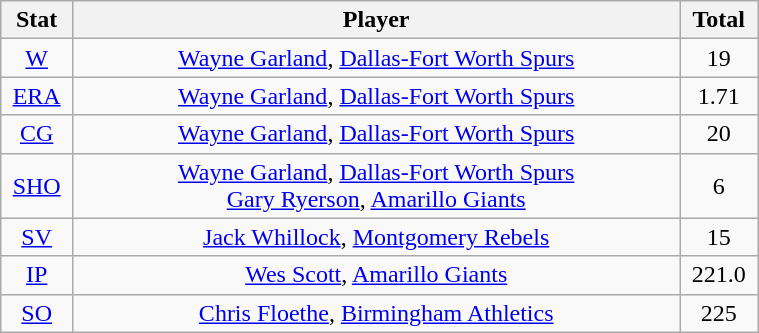<table class="wikitable" width="40%" style="text-align:center;">
<tr>
<th width="5%">Stat</th>
<th width="60%">Player</th>
<th width="5%">Total</th>
</tr>
<tr>
<td><a href='#'>W</a></td>
<td><a href='#'>Wayne Garland</a>, <a href='#'>Dallas-Fort Worth Spurs</a></td>
<td>19</td>
</tr>
<tr>
<td><a href='#'>ERA</a></td>
<td><a href='#'>Wayne Garland</a>, <a href='#'>Dallas-Fort Worth Spurs</a></td>
<td>1.71</td>
</tr>
<tr>
<td><a href='#'>CG</a></td>
<td><a href='#'>Wayne Garland</a>, <a href='#'>Dallas-Fort Worth Spurs</a></td>
<td>20</td>
</tr>
<tr>
<td><a href='#'>SHO</a></td>
<td><a href='#'>Wayne Garland</a>, <a href='#'>Dallas-Fort Worth Spurs</a> <br> <a href='#'>Gary Ryerson</a>, <a href='#'>Amarillo Giants</a></td>
<td>6</td>
</tr>
<tr>
<td><a href='#'>SV</a></td>
<td><a href='#'>Jack Whillock</a>, <a href='#'>Montgomery Rebels</a></td>
<td>15</td>
</tr>
<tr>
<td><a href='#'>IP</a></td>
<td><a href='#'>Wes Scott</a>, <a href='#'>Amarillo Giants</a></td>
<td>221.0</td>
</tr>
<tr>
<td><a href='#'>SO</a></td>
<td><a href='#'>Chris Floethe</a>, <a href='#'>Birmingham Athletics</a></td>
<td>225</td>
</tr>
</table>
